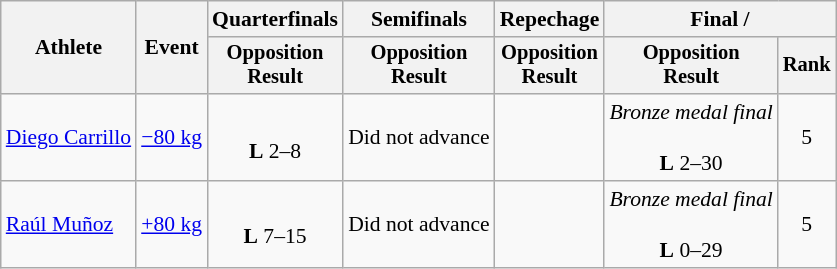<table class="wikitable" style="font-size:90%;">
<tr>
<th rowspan=2>Athlete</th>
<th rowspan=2>Event</th>
<th>Quarterfinals</th>
<th>Semifinals</th>
<th>Repechage</th>
<th colspan="2">Final / </th>
</tr>
<tr style="font-size:95%">
<th>Opposition<br>Result</th>
<th>Opposition<br>Result</th>
<th>Opposition<br>Result</th>
<th>Opposition<br>Result</th>
<th>Rank</th>
</tr>
<tr align=center>
<td align=left><a href='#'>Diego Carrillo</a></td>
<td align=left><a href='#'>−80 kg</a></td>
<td><br><strong>L</strong> 2–8</td>
<td>Did not advance</td>
<td></td>
<td><em>Bronze medal final</em><br><br><strong>L</strong> 2–30</td>
<td>5</td>
</tr>
<tr align=center>
<td align=left><a href='#'>Raúl Muñoz</a></td>
<td align=left><a href='#'>+80 kg</a></td>
<td><br><strong>L</strong> 7–15</td>
<td>Did not advance</td>
<td></td>
<td><em>Bronze medal final</em><br><br><strong>L</strong> 0–29</td>
<td>5</td>
</tr>
</table>
